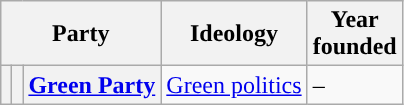<table class="wikitable plainrowheaders">
<tr>
<th colspan="3">Party</th>
<th>Ideology</th>
<th>Year<br>founded</th>
</tr>
<tr>
<th style="background-color:"></th>
<th></th>
<th><a href='#'>Green Party</a></th>
<td><a href='#'>Green politics</a></td>
<td>–</td>
</tr>
</table>
